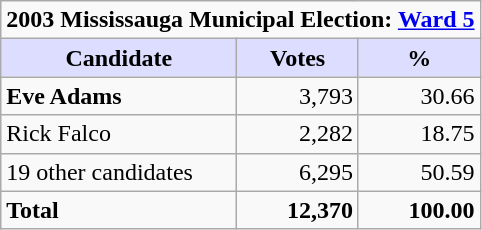<table class="wikitable sortable">
<tr>
<td colspan="3" style="text-align:center;"><strong>2003 Mississauga Municipal Election: <a href='#'>Ward 5</a></strong></td>
</tr>
<tr>
<th style="background:#ddf; width:150px;">Candidate</th>
<th style="background:#ddf;">Votes</th>
<th style="background:#ddf;">%</th>
</tr>
<tr>
<td><strong>Eve Adams</strong></td>
<td align=right>3,793</td>
<td align=right>30.66</td>
</tr>
<tr>
<td>Rick Falco</td>
<td align=right>2,282</td>
<td align=right>18.75</td>
</tr>
<tr>
<td>19 other candidates</td>
<td align=right>6,295</td>
<td align=right>50.59</td>
</tr>
<tr>
<td><strong>Total</strong></td>
<td align=right><strong>12,370</strong></td>
<td align=right><strong>100.00</strong></td>
</tr>
</table>
